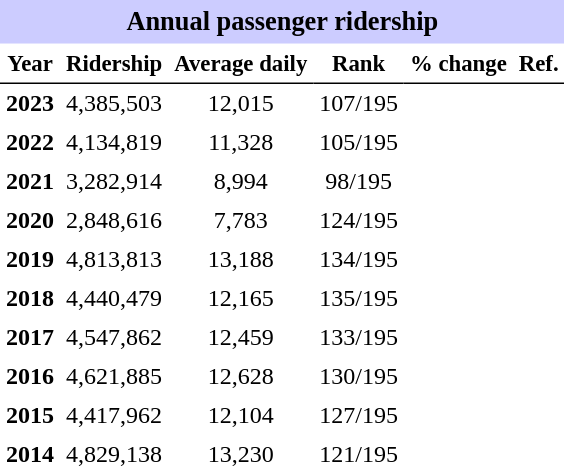<table class="toccolours" cellpadding="4" cellspacing="0" style="text-align:right;">
<tr>
<th colspan="6"  style="background-color:#ccf; background-color:#ccf; font-size:110%; text-align:center;">Annual passenger ridership</th>
</tr>
<tr style="font-size:95%; text-align:center">
<th style="border-bottom:1px solid black">Year</th>
<th style="border-bottom:1px solid black">Ridership</th>
<th style="border-bottom:1px solid black">Average daily</th>
<th style="border-bottom:1px solid black">Rank</th>
<th style="border-bottom:1px solid black">% change</th>
<th style="border-bottom:1px solid black">Ref.</th>
</tr>
<tr style="text-align:center;">
<td><strong>2023</strong></td>
<td>4,385,503</td>
<td>12,015</td>
<td>107/195</td>
<td></td>
<td></td>
</tr>
<tr style="text-align:center;">
<td><strong>2022</strong></td>
<td>4,134,819</td>
<td>11,328</td>
<td>105/195</td>
<td></td>
<td></td>
</tr>
<tr style="text-align:center;">
<td><strong>2021</strong></td>
<td>3,282,914</td>
<td>8,994</td>
<td>98/195</td>
<td></td>
<td></td>
</tr>
<tr style="text-align:center;">
<td><strong>2020</strong></td>
<td>2,848,616</td>
<td>7,783</td>
<td>124/195</td>
<td></td>
<td></td>
</tr>
<tr style="text-align:center;">
<td><strong>2019</strong></td>
<td>4,813,813</td>
<td>13,188</td>
<td>134/195</td>
<td></td>
<td></td>
</tr>
<tr style="text-align:center;">
<td><strong>2018</strong></td>
<td>4,440,479</td>
<td>12,165</td>
<td>135/195</td>
<td></td>
<td></td>
</tr>
<tr style="text-align:center;">
<td><strong>2017</strong></td>
<td>4,547,862</td>
<td>12,459</td>
<td>133/195</td>
<td></td>
<td></td>
</tr>
<tr style="text-align:center;">
<td><strong>2016</strong></td>
<td>4,621,885</td>
<td>12,628</td>
<td>130/195</td>
<td></td>
<td></td>
</tr>
<tr style="text-align:center;">
<td><strong>2015</strong></td>
<td>4,417,962</td>
<td>12,104</td>
<td>127/195</td>
<td></td>
<td></td>
</tr>
<tr style="text-align:center;">
<td><strong>2014</strong></td>
<td>4,829,138</td>
<td>13,230</td>
<td>121/195</td>
<td></td>
<td></td>
</tr>
</table>
